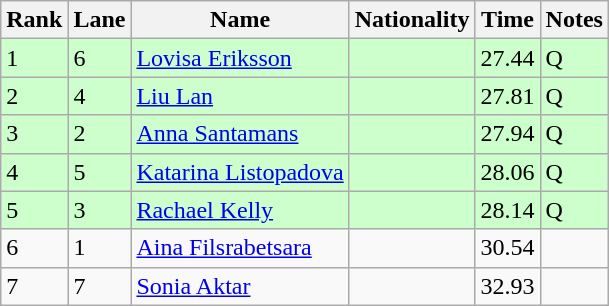<table class="wikitable">
<tr>
<th>Rank</th>
<th>Lane</th>
<th>Name</th>
<th>Nationality</th>
<th>Time</th>
<th>Notes</th>
</tr>
<tr bgcolor=ccffcc>
<td>1</td>
<td>6</td>
<td><a href='#'>Lovisa Eriksson</a></td>
<td></td>
<td>27.44</td>
<td>Q</td>
</tr>
<tr bgcolor=ccffcc>
<td>2</td>
<td>4</td>
<td><a href='#'>Liu Lan</a></td>
<td></td>
<td>27.81</td>
<td>Q</td>
</tr>
<tr bgcolor=ccffcc>
<td>3</td>
<td>2</td>
<td><a href='#'>Anna Santamans</a></td>
<td></td>
<td>27.94</td>
<td>Q</td>
</tr>
<tr bgcolor=ccffcc>
<td>4</td>
<td>5</td>
<td><a href='#'>Katarina Listopadova</a></td>
<td></td>
<td>28.06</td>
<td>Q</td>
</tr>
<tr bgcolor=ccffcc>
<td>5</td>
<td>3</td>
<td><a href='#'>Rachael Kelly</a></td>
<td></td>
<td>28.14</td>
<td>Q</td>
</tr>
<tr>
<td>6</td>
<td>1</td>
<td><a href='#'>Aina Filsrabetsara</a></td>
<td></td>
<td>30.54</td>
<td></td>
</tr>
<tr>
<td>7</td>
<td>7</td>
<td><a href='#'>Sonia Aktar</a></td>
<td></td>
<td>32.93</td>
<td></td>
</tr>
</table>
